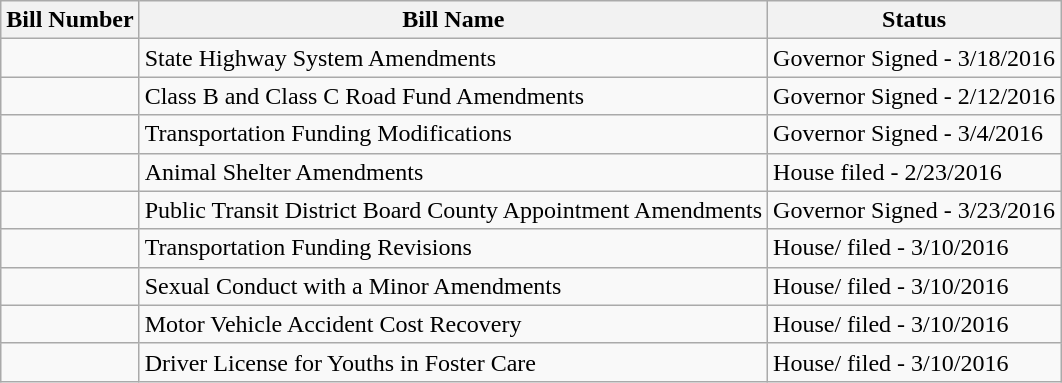<table class="wikitable">
<tr>
<th>Bill Number</th>
<th>Bill Name</th>
<th>Status</th>
</tr>
<tr>
<td></td>
<td>State Highway System Amendments</td>
<td>Governor Signed - 3/18/2016</td>
</tr>
<tr>
<td></td>
<td>Class B and Class C Road Fund Amendments</td>
<td>Governor Signed - 2/12/2016</td>
</tr>
<tr>
<td></td>
<td>Transportation Funding Modifications</td>
<td>Governor Signed - 3/4/2016</td>
</tr>
<tr>
<td></td>
<td>Animal Shelter Amendments</td>
<td>House filed - 2/23/2016</td>
</tr>
<tr>
<td></td>
<td>Public Transit District Board County Appointment Amendments</td>
<td>Governor Signed - 3/23/2016</td>
</tr>
<tr>
<td></td>
<td>Transportation Funding Revisions</td>
<td>House/ filed - 3/10/2016</td>
</tr>
<tr>
<td></td>
<td>Sexual Conduct with a Minor Amendments</td>
<td>House/ filed - 3/10/2016</td>
</tr>
<tr>
<td></td>
<td>Motor Vehicle Accident Cost Recovery</td>
<td>House/ filed - 3/10/2016</td>
</tr>
<tr>
<td></td>
<td>Driver License for Youths in Foster Care</td>
<td>House/ filed - 3/10/2016</td>
</tr>
</table>
